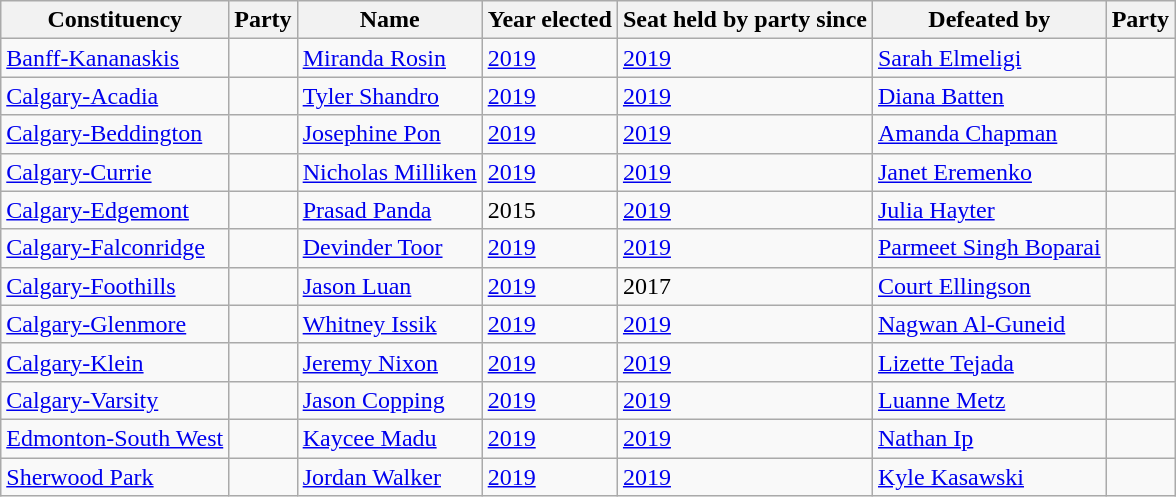<table class="wikitable">
<tr>
<th>Constituency</th>
<th>Party</th>
<th>Name</th>
<th>Year elected</th>
<th>Seat held by party since</th>
<th>Defeated by</th>
<th>Party</th>
</tr>
<tr>
<td><a href='#'>Banff-Kananaskis</a></td>
<td></td>
<td><a href='#'>Miranda Rosin</a></td>
<td><a href='#'>2019</a></td>
<td><a href='#'>2019</a></td>
<td><a href='#'>Sarah Elmeligi</a></td>
<td></td>
</tr>
<tr>
<td><a href='#'>Calgary-Acadia</a></td>
<td></td>
<td><a href='#'>Tyler Shandro</a></td>
<td><a href='#'>2019</a></td>
<td><a href='#'>2019</a></td>
<td><a href='#'>Diana Batten</a></td>
<td></td>
</tr>
<tr>
<td><a href='#'>Calgary-Beddington</a></td>
<td></td>
<td><a href='#'>Josephine Pon</a></td>
<td><a href='#'>2019</a></td>
<td><a href='#'>2019</a></td>
<td><a href='#'>Amanda Chapman</a></td>
<td></td>
</tr>
<tr>
<td><a href='#'>Calgary-Currie</a></td>
<td></td>
<td><a href='#'>Nicholas Milliken</a></td>
<td><a href='#'>2019</a></td>
<td><a href='#'>2019</a></td>
<td><a href='#'>Janet Eremenko</a></td>
<td></td>
</tr>
<tr>
<td><a href='#'>Calgary-Edgemont</a></td>
<td></td>
<td><a href='#'>Prasad Panda</a></td>
<td>2015</td>
<td><a href='#'>2019</a></td>
<td><a href='#'>Julia Hayter</a></td>
<td></td>
</tr>
<tr>
<td><a href='#'>Calgary-Falconridge</a></td>
<td></td>
<td><a href='#'>Devinder Toor</a></td>
<td><a href='#'>2019</a></td>
<td><a href='#'>2019</a></td>
<td><a href='#'>Parmeet Singh Boparai</a></td>
<td></td>
</tr>
<tr>
<td><a href='#'>Calgary-Foothills</a></td>
<td></td>
<td><a href='#'>Jason Luan</a></td>
<td><a href='#'>2019</a></td>
<td>2017</td>
<td><a href='#'>Court Ellingson</a></td>
<td></td>
</tr>
<tr>
<td><a href='#'>Calgary-Glenmore</a></td>
<td></td>
<td><a href='#'>Whitney Issik</a></td>
<td><a href='#'>2019</a></td>
<td><a href='#'>2019</a></td>
<td><a href='#'>Nagwan Al-Guneid</a></td>
<td></td>
</tr>
<tr>
<td><a href='#'>Calgary-Klein</a></td>
<td></td>
<td><a href='#'>Jeremy Nixon</a></td>
<td><a href='#'>2019</a></td>
<td><a href='#'>2019</a></td>
<td><a href='#'>Lizette Tejada</a></td>
<td></td>
</tr>
<tr>
<td><a href='#'>Calgary-Varsity</a></td>
<td></td>
<td><a href='#'>Jason Copping</a></td>
<td><a href='#'>2019</a></td>
<td><a href='#'>2019</a></td>
<td><a href='#'>Luanne Metz</a></td>
<td></td>
</tr>
<tr>
<td><a href='#'>Edmonton-South West</a></td>
<td></td>
<td><a href='#'>Kaycee Madu</a></td>
<td><a href='#'>2019</a></td>
<td><a href='#'>2019</a></td>
<td><a href='#'>Nathan Ip</a></td>
<td></td>
</tr>
<tr>
<td><a href='#'>Sherwood Park</a></td>
<td></td>
<td><a href='#'>Jordan Walker</a></td>
<td><a href='#'>2019</a></td>
<td><a href='#'>2019</a></td>
<td><a href='#'>Kyle Kasawski</a></td>
<td></td>
</tr>
</table>
